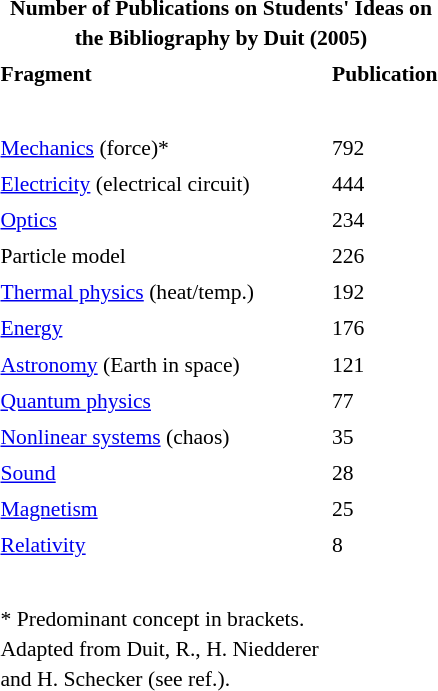<table class="toccolours" style="float:right; margin-left:1em; font-size:90%; line-height:1.4em; width:300px;">
<tr>
<th colspan="2" style="text-align: center;"><strong>Number of Publications on Students' Ideas on the Bibliography by Duit (2005)</strong></th>
</tr>
<tr>
<td><strong>Fragment</strong></td>
<td><strong>Publication</strong></td>
</tr>
<tr>
<td colspan="2"><br></td>
</tr>
<tr>
<td><a href='#'>Mechanics</a> (force)*</td>
<td>792</td>
</tr>
<tr>
<td><a href='#'>Electricity</a> (electrical circuit)</td>
<td>444</td>
</tr>
<tr>
<td><a href='#'>Optics</a></td>
<td>234</td>
</tr>
<tr>
<td>Particle model</td>
<td>226</td>
</tr>
<tr>
<td><a href='#'>Thermal physics</a> (heat/temp.)</td>
<td>192</td>
</tr>
<tr>
<td><a href='#'>Energy</a></td>
<td>176</td>
</tr>
<tr>
<td><a href='#'>Astronomy</a> (Earth in space)</td>
<td>121</td>
</tr>
<tr>
<td><a href='#'>Quantum physics</a></td>
<td>77</td>
</tr>
<tr>
<td><a href='#'>Nonlinear systems</a> (chaos)</td>
<td>35</td>
</tr>
<tr>
<td><a href='#'>Sound</a></td>
<td>28</td>
</tr>
<tr>
<td><a href='#'>Magnetism</a></td>
<td>25</td>
</tr>
<tr>
<td><a href='#'>Relativity</a></td>
<td>8</td>
</tr>
<tr>
<td colspan="2"><br></td>
</tr>
<tr>
<td>* Predominant concept in brackets.<br>Adapted from Duit, R., H. Niedderer and H. Schecker (see ref.).</td>
</tr>
</table>
